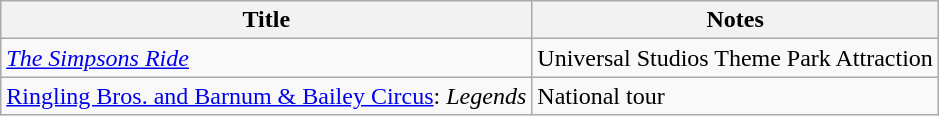<table class="wikitable sortable" width="auto">
<tr>
<th>Title</th>
<th>Notes</th>
</tr>
<tr>
<td><em><a href='#'>The Simpsons Ride</a></em></td>
<td>Universal Studios Theme Park Attraction</td>
</tr>
<tr>
<td><a href='#'>Ringling Bros. and Barnum & Bailey Circus</a>: <em>Legends</em></td>
<td>National tour</td>
</tr>
</table>
